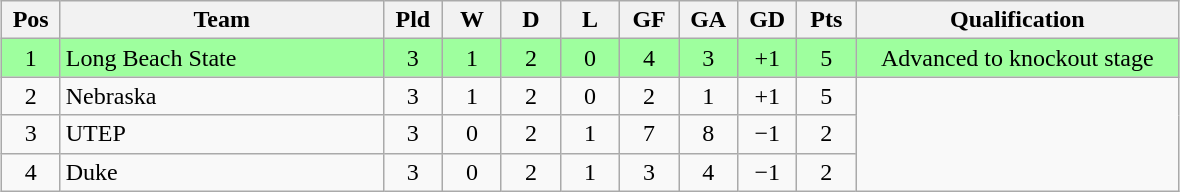<table class="wikitable" style="text-align:center; margin: 1em auto">
<tr>
<th style="width:2em">Pos</th>
<th style="width:13em">Team</th>
<th style="width:2em">Pld</th>
<th style="width:2em">W</th>
<th style="width:2em">D</th>
<th style="width:2em">L</th>
<th style="width:2em">GF</th>
<th style="width:2em">GA</th>
<th style="width:2em">GD</th>
<th style="width:2em">Pts</th>
<th style="width:13em">Qualification</th>
</tr>
<tr bgcolor="#9eff9e">
<td>1</td>
<td style="text-align:left">Long Beach State</td>
<td>3</td>
<td>1</td>
<td>2</td>
<td>0</td>
<td>4</td>
<td>3</td>
<td>+1</td>
<td>5</td>
<td>Advanced to knockout stage</td>
</tr>
<tr>
<td>2</td>
<td style="text-align:left">Nebraska</td>
<td>3</td>
<td>1</td>
<td>2</td>
<td>0</td>
<td>2</td>
<td>1</td>
<td>+1</td>
<td>5</td>
<td rowspan="3"></td>
</tr>
<tr>
<td>3</td>
<td style="text-align:left">UTEP</td>
<td>3</td>
<td>0</td>
<td>2</td>
<td>1</td>
<td>7</td>
<td>8</td>
<td>−1</td>
<td>2</td>
</tr>
<tr>
<td>4</td>
<td style="text-align:left">Duke</td>
<td>3</td>
<td>0</td>
<td>2</td>
<td>1</td>
<td>3</td>
<td>4</td>
<td>−1</td>
<td>2</td>
</tr>
</table>
